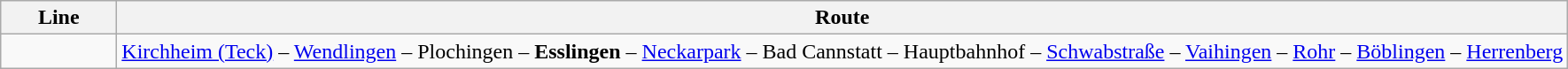<table class="wikitable">
<tr>
<th style="width:5em">Line</th>
<th>Route</th>
</tr>
<tr>
<td align="center"></td>
<td><a href='#'>Kirchheim (Teck)</a> – <a href='#'>Wendlingen</a> – Plochingen – <strong>Esslingen</strong> – <a href='#'>Neckarpark</a> – Bad Cannstatt – Hauptbahnhof – <a href='#'>Schwabstraße</a> – <a href='#'>Vaihingen</a> – <a href='#'>Rohr</a> – <a href='#'>Böblingen</a> – <a href='#'>Herrenberg</a></td>
</tr>
</table>
